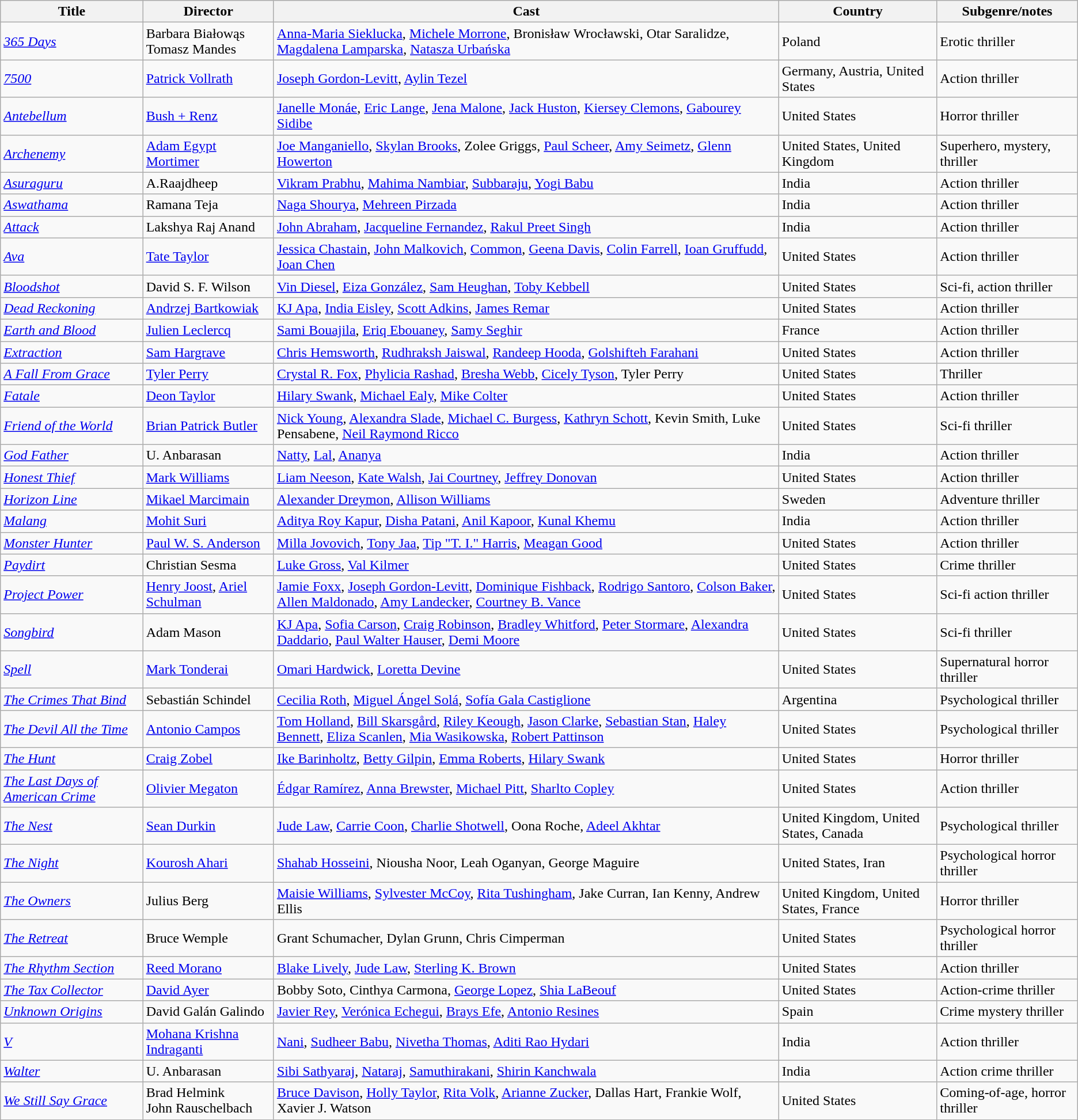<table class="wikitable sortable">
<tr>
<th>Title</th>
<th>Director</th>
<th>Cast</th>
<th>Country</th>
<th>Subgenre/notes</th>
</tr>
<tr>
<td><em><a href='#'>365 Days</a></em></td>
<td>Barbara Białowąs<br>Tomasz Mandes</td>
<td><a href='#'>Anna-Maria Sieklucka</a>, <a href='#'>Michele Morrone</a>, Bronisław Wrocławski, Otar Saralidze, <a href='#'>Magdalena Lamparska</a>, <a href='#'>Natasza Urbańska</a></td>
<td>Poland</td>
<td>Erotic thriller</td>
</tr>
<tr>
<td><em><a href='#'>7500</a></em></td>
<td><a href='#'>Patrick Vollrath</a></td>
<td><a href='#'>Joseph Gordon-Levitt</a>, <a href='#'>Aylin Tezel</a></td>
<td>Germany, Austria, United States</td>
<td>Action thriller</td>
</tr>
<tr>
<td><em><a href='#'>Antebellum</a></em></td>
<td><a href='#'>Bush + Renz</a></td>
<td><a href='#'>Janelle Monáe</a>, <a href='#'>Eric Lange</a>, <a href='#'>Jena Malone</a>, <a href='#'>Jack Huston</a>, <a href='#'>Kiersey Clemons</a>, <a href='#'>Gabourey Sidibe</a></td>
<td>United States</td>
<td>Horror thriller</td>
</tr>
<tr>
<td><em><a href='#'>Archenemy</a></em></td>
<td><a href='#'>Adam Egypt Mortimer</a></td>
<td><a href='#'>Joe Manganiello</a>, <a href='#'>Skylan Brooks</a>, Zolee Griggs, <a href='#'>Paul Scheer</a>, <a href='#'>Amy Seimetz</a>, <a href='#'>Glenn Howerton</a></td>
<td>United States, United Kingdom</td>
<td>Superhero, mystery, thriller</td>
</tr>
<tr>
<td><em><a href='#'>Asuraguru</a></em></td>
<td>A.Raajdheep</td>
<td><a href='#'>Vikram Prabhu</a>, <a href='#'>Mahima Nambiar</a>, <a href='#'>Subbaraju</a>, <a href='#'>Yogi Babu</a></td>
<td>India</td>
<td>Action thriller</td>
</tr>
<tr>
<td><em><a href='#'>Aswathama</a></em></td>
<td>Ramana Teja</td>
<td><a href='#'>Naga Shourya</a>, <a href='#'>Mehreen Pirzada</a></td>
<td>India</td>
<td>Action thriller</td>
</tr>
<tr>
<td><em><a href='#'>Attack</a></em></td>
<td>Lakshya Raj Anand</td>
<td><a href='#'>John Abraham</a>, <a href='#'>Jacqueline Fernandez</a>, <a href='#'>Rakul Preet Singh</a></td>
<td>India</td>
<td>Action thriller</td>
</tr>
<tr>
<td><em><a href='#'>Ava</a></em></td>
<td><a href='#'>Tate Taylor</a></td>
<td><a href='#'>Jessica Chastain</a>, <a href='#'>John Malkovich</a>, <a href='#'>Common</a>, <a href='#'>Geena Davis</a>, <a href='#'>Colin Farrell</a>, <a href='#'>Ioan Gruffudd</a>, <a href='#'>Joan Chen</a></td>
<td>United States</td>
<td>Action thriller</td>
</tr>
<tr>
<td><a href='#'><em>Bloodshot</em></a></td>
<td>David S. F. Wilson</td>
<td><a href='#'>Vin Diesel</a>, <a href='#'>Eiza González</a>, <a href='#'>Sam Heughan</a>, <a href='#'>Toby Kebbell</a></td>
<td>United States</td>
<td>Sci-fi, action thriller</td>
</tr>
<tr>
<td><em><a href='#'>Dead Reckoning</a></em></td>
<td><a href='#'>Andrzej Bartkowiak</a></td>
<td><a href='#'>KJ Apa</a>, <a href='#'>India Eisley</a>, <a href='#'>Scott Adkins</a>, <a href='#'>James Remar</a></td>
<td>United States</td>
<td>Action thriller</td>
</tr>
<tr>
<td><em><a href='#'>Earth and Blood</a></em></td>
<td><a href='#'>Julien Leclercq</a></td>
<td><a href='#'>Sami Bouajila</a>, <a href='#'>Eriq Ebouaney</a>, <a href='#'>Samy Seghir</a></td>
<td>France</td>
<td>Action thriller</td>
</tr>
<tr>
<td><em><a href='#'>Extraction</a></em></td>
<td><a href='#'>Sam Hargrave</a></td>
<td><a href='#'>Chris Hemsworth</a>, <a href='#'>Rudhraksh Jaiswal</a>, <a href='#'>Randeep Hooda</a>, <a href='#'>Golshifteh Farahani</a></td>
<td>United States</td>
<td>Action thriller</td>
</tr>
<tr>
<td><em><a href='#'>A Fall From Grace</a></em></td>
<td><a href='#'>Tyler Perry</a></td>
<td><a href='#'>Crystal R. Fox</a>, <a href='#'>Phylicia Rashad</a>, <a href='#'>Bresha Webb</a>, <a href='#'>Cicely Tyson</a>, Tyler Perry</td>
<td>United States</td>
<td>Thriller</td>
</tr>
<tr>
<td><em><a href='#'>Fatale</a></em></td>
<td><a href='#'>Deon Taylor</a></td>
<td><a href='#'>Hilary Swank</a>, <a href='#'>Michael Ealy</a>, <a href='#'>Mike Colter</a></td>
<td>United States</td>
<td>Action thriller</td>
</tr>
<tr>
<td><em><a href='#'>Friend of the World</a></em></td>
<td><a href='#'>Brian Patrick Butler</a></td>
<td><a href='#'>Nick Young</a>, <a href='#'>Alexandra Slade</a>, <a href='#'>Michael C. Burgess</a>, <a href='#'>Kathryn Schott</a>, Kevin Smith, Luke Pensabene, <a href='#'>Neil Raymond Ricco</a></td>
<td>United States</td>
<td>Sci-fi thriller</td>
</tr>
<tr>
<td><em><a href='#'>God Father</a></em></td>
<td>U. Anbarasan</td>
<td><a href='#'>Natty</a>, <a href='#'>Lal</a>, <a href='#'>Ananya</a></td>
<td>India</td>
<td>Action thriller</td>
</tr>
<tr>
<td><em><a href='#'>Honest Thief</a></em></td>
<td><a href='#'>Mark Williams</a></td>
<td><a href='#'>Liam Neeson</a>, <a href='#'>Kate Walsh</a>, <a href='#'>Jai Courtney</a>, <a href='#'>Jeffrey Donovan</a></td>
<td>United States</td>
<td>Action thriller</td>
</tr>
<tr>
<td><em><a href='#'>Horizon Line</a></em></td>
<td><a href='#'>Mikael Marcimain</a></td>
<td><a href='#'>Alexander Dreymon</a>, <a href='#'>Allison Williams</a></td>
<td>Sweden</td>
<td>Adventure thriller</td>
</tr>
<tr>
<td><em><a href='#'>Malang</a></em></td>
<td><a href='#'>Mohit Suri</a></td>
<td><a href='#'>Aditya Roy Kapur</a>, <a href='#'>Disha Patani</a>, <a href='#'>Anil Kapoor</a>, <a href='#'>Kunal Khemu</a></td>
<td>India</td>
<td>Action thriller</td>
</tr>
<tr>
<td><em><a href='#'>Monster Hunter</a></em></td>
<td><a href='#'>Paul W. S. Anderson</a></td>
<td><a href='#'>Milla Jovovich</a>, <a href='#'>Tony Jaa</a>, <a href='#'>Tip "T. I." Harris</a>, <a href='#'>Meagan Good</a></td>
<td>United States</td>
<td>Action thriller</td>
</tr>
<tr>
<td><em><a href='#'>Paydirt</a></em></td>
<td>Christian Sesma</td>
<td><a href='#'>Luke Gross</a>, <a href='#'>Val Kilmer</a></td>
<td>United States</td>
<td>Crime thriller</td>
</tr>
<tr>
<td><em><a href='#'>Project Power</a></em></td>
<td><a href='#'>Henry Joost</a>, <a href='#'>Ariel Schulman</a></td>
<td><a href='#'>Jamie Foxx</a>, <a href='#'>Joseph Gordon-Levitt</a>, <a href='#'>Dominique Fishback</a>, <a href='#'>Rodrigo Santoro</a>, <a href='#'>Colson Baker</a>, <a href='#'>Allen Maldonado</a>, <a href='#'>Amy Landecker</a>, <a href='#'>Courtney B. Vance</a></td>
<td>United States</td>
<td>Sci-fi action thriller</td>
</tr>
<tr>
<td><em><a href='#'>Songbird</a></em></td>
<td>Adam Mason</td>
<td><a href='#'>KJ Apa</a>, <a href='#'>Sofia Carson</a>, <a href='#'>Craig Robinson</a>, <a href='#'>Bradley Whitford</a>, <a href='#'>Peter Stormare</a>, <a href='#'>Alexandra Daddario</a>, <a href='#'>Paul Walter Hauser</a>, <a href='#'>Demi Moore</a></td>
<td>United States</td>
<td>Sci-fi thriller</td>
</tr>
<tr>
<td><em><a href='#'>Spell</a></em></td>
<td><a href='#'>Mark Tonderai</a></td>
<td><a href='#'>Omari Hardwick</a>, <a href='#'>Loretta Devine</a></td>
<td>United States</td>
<td>Supernatural horror thriller</td>
</tr>
<tr>
<td><em><a href='#'>The Crimes That Bind</a></em></td>
<td>Sebastián Schindel</td>
<td><a href='#'>Cecilia Roth</a>, <a href='#'>Miguel Ángel Solá</a>, <a href='#'>Sofía Gala Castiglione</a></td>
<td>Argentina</td>
<td>Psychological thriller</td>
</tr>
<tr>
<td><em><a href='#'>The Devil All the Time</a></em></td>
<td><a href='#'>Antonio Campos</a></td>
<td><a href='#'>Tom Holland</a>, <a href='#'>Bill Skarsgård</a>, <a href='#'>Riley Keough</a>, <a href='#'>Jason Clarke</a>, <a href='#'>Sebastian Stan</a>, <a href='#'>Haley Bennett</a>, <a href='#'>Eliza Scanlen</a>, <a href='#'>Mia Wasikowska</a>, <a href='#'>Robert Pattinson</a></td>
<td>United States</td>
<td>Psychological thriller</td>
</tr>
<tr>
<td><em><a href='#'>The Hunt</a></em></td>
<td><a href='#'>Craig Zobel</a></td>
<td><a href='#'>Ike Barinholtz</a>, <a href='#'>Betty Gilpin</a>, <a href='#'>Emma Roberts</a>, <a href='#'>Hilary Swank</a></td>
<td>United States</td>
<td>Horror thriller</td>
</tr>
<tr>
<td><em><a href='#'>The Last Days of American Crime</a></em></td>
<td><a href='#'>Olivier Megaton</a></td>
<td><a href='#'>Édgar Ramírez</a>, <a href='#'>Anna Brewster</a>, <a href='#'>Michael Pitt</a>, <a href='#'>Sharlto Copley</a></td>
<td>United States</td>
<td>Action thriller</td>
</tr>
<tr>
<td><em><a href='#'>The Nest</a></em></td>
<td><a href='#'>Sean Durkin</a></td>
<td><a href='#'>Jude Law</a>, <a href='#'>Carrie Coon</a>, <a href='#'>Charlie Shotwell</a>, Oona Roche, <a href='#'>Adeel Akhtar</a></td>
<td>United Kingdom, United States, Canada</td>
<td>Psychological thriller</td>
</tr>
<tr>
<td><em><a href='#'>The Night</a></em></td>
<td><a href='#'>Kourosh Ahari</a></td>
<td><a href='#'>Shahab Hosseini</a>, Niousha Noor, Leah Oganyan, George Maguire</td>
<td>United States, Iran</td>
<td>Psychological horror thriller</td>
</tr>
<tr>
<td><em><a href='#'>The Owners</a></em></td>
<td>Julius Berg</td>
<td><a href='#'>Maisie Williams</a>, <a href='#'>Sylvester McCoy</a>, <a href='#'>Rita Tushingham</a>, Jake Curran, Ian Kenny, Andrew Ellis</td>
<td>United Kingdom, United States, France</td>
<td>Horror thriller</td>
</tr>
<tr>
<td><em><a href='#'>The Retreat</a></em></td>
<td>Bruce Wemple</td>
<td>Grant Schumacher, Dylan Grunn, Chris Cimperman</td>
<td>United States</td>
<td>Psychological horror thriller</td>
</tr>
<tr>
<td><em><a href='#'>The Rhythm Section</a></em></td>
<td><a href='#'>Reed Morano</a></td>
<td><a href='#'>Blake Lively</a>, <a href='#'>Jude Law</a>, <a href='#'>Sterling K. Brown</a></td>
<td>United States</td>
<td>Action thriller</td>
</tr>
<tr>
<td><em><a href='#'>The Tax Collector</a></em></td>
<td><a href='#'>David Ayer</a></td>
<td>Bobby Soto, Cinthya Carmona, <a href='#'>George Lopez</a>, <a href='#'>Shia LaBeouf</a></td>
<td>United States</td>
<td>Action-crime thriller</td>
</tr>
<tr>
<td><em><a href='#'>Unknown Origins</a></em></td>
<td>David Galán Galindo</td>
<td><a href='#'>Javier Rey</a>, <a href='#'>Verónica Echegui</a>, <a href='#'>Brays Efe</a>, <a href='#'>Antonio Resines</a></td>
<td>Spain</td>
<td>Crime mystery thriller</td>
</tr>
<tr>
<td><em><a href='#'>V</a></em></td>
<td><a href='#'>Mohana Krishna Indraganti</a></td>
<td><a href='#'>Nani</a>, <a href='#'>Sudheer Babu</a>, <a href='#'>Nivetha Thomas</a>, <a href='#'>Aditi Rao Hydari</a></td>
<td>India</td>
<td>Action thriller</td>
</tr>
<tr>
<td><em><a href='#'>Walter</a></em></td>
<td>U. Anbarasan</td>
<td><a href='#'>Sibi Sathyaraj</a>, <a href='#'>Nataraj</a>, <a href='#'>Samuthirakani</a>, <a href='#'>Shirin Kanchwala</a></td>
<td>India</td>
<td>Action crime thriller</td>
</tr>
<tr>
<td><em><a href='#'>We Still Say Grace</a></em></td>
<td>Brad Helmink<br>John Rauschelbach</td>
<td><a href='#'>Bruce Davison</a>, <a href='#'>Holly Taylor</a>, <a href='#'>Rita Volk</a>, <a href='#'>Arianne Zucker</a>, Dallas Hart, Frankie Wolf, Xavier J. Watson</td>
<td>United States</td>
<td>Coming-of-age, horror thriller</td>
</tr>
</table>
